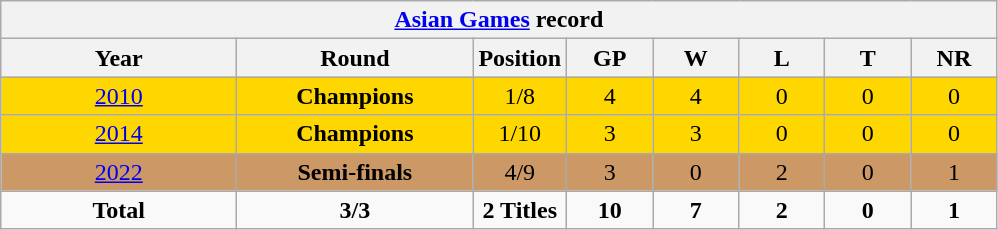<table class="wikitable" style="text-align: center; width=900px;">
<tr>
<th colspan=9><a href='#'>Asian Games</a> record</th>
</tr>
<tr>
<th width=150>Year</th>
<th width=150>Round</th>
<th width=50>Position</th>
<th width=50>GP</th>
<th width=50>W</th>
<th width=50>L</th>
<th width=50>T</th>
<th width=50>NR</th>
</tr>
<tr style="background:gold;">
<td> <a href='#'>2010</a></td>
<td><strong>Champions</strong></td>
<td>1/8</td>
<td>4</td>
<td>4</td>
<td>0</td>
<td>0</td>
<td>0</td>
</tr>
<tr style="background:gold;">
<td> <a href='#'>2014</a></td>
<td><strong>Champions</strong></td>
<td>1/10</td>
<td>3</td>
<td>3</td>
<td>0</td>
<td>0</td>
<td>0</td>
</tr>
<tr bgcolor=#cc9966>
<td> <a href='#'>2022</a></td>
<td><strong>Semi-finals</strong></td>
<td>4/9</td>
<td>3</td>
<td>0</td>
<td>2</td>
<td>0</td>
<td>1</td>
</tr>
<tr>
<td><strong>Total</strong></td>
<td><strong>3/3</strong></td>
<td><strong>2 Titles</strong></td>
<td><strong>10</strong></td>
<td><strong>7</strong></td>
<td><strong>2</strong></td>
<td><strong>0</strong></td>
<td><strong>1</strong></td>
</tr>
</table>
